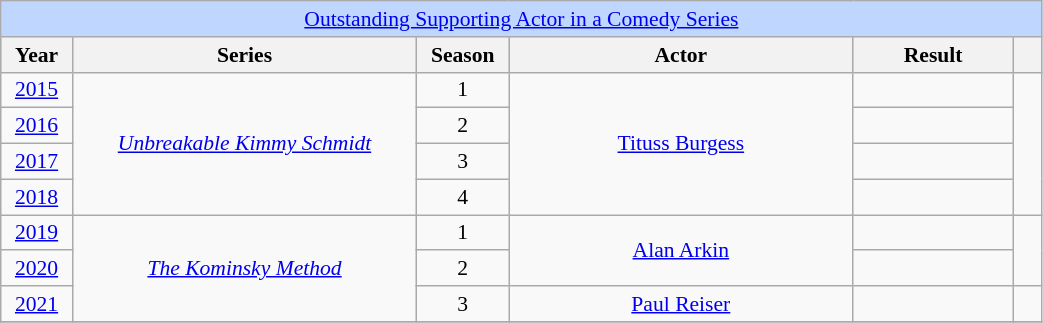<table class="wikitable plainrowheaders" style="text-align: center; font-size: 90%" width=55%>
<tr ---- bgcolor="#bfd7ff">
<td colspan=6 align=center><a href='#'>Outstanding Supporting Actor in a Comedy Series</a></td>
</tr>
<tr ---- bgcolor="#bfd7ff">
<th scope="col" style="width:1%;">Year</th>
<th scope="col" style="width:12%;">Series</th>
<th scope="col" style="width:1%;">Season</th>
<th scope="col" style="width:12%;">Actor</th>
<th scope="col" style="width:5%;">Result</th>
<th scope="col" style="width:1%;"></th>
</tr>
<tr>
<td><a href='#'>2015</a></td>
<td rowspan="4"><em><a href='#'>Unbreakable Kimmy Schmidt</a></em></td>
<td>1</td>
<td rowspan="4"><a href='#'>Tituss Burgess</a></td>
<td></td>
<td rowspan="4"></td>
</tr>
<tr>
<td><a href='#'>2016</a></td>
<td>2</td>
<td></td>
</tr>
<tr>
<td><a href='#'>2017</a></td>
<td>3</td>
<td></td>
</tr>
<tr>
<td><a href='#'>2018</a></td>
<td>4</td>
<td></td>
</tr>
<tr>
<td><a href='#'>2019</a></td>
<td rowspan="3"><em><a href='#'>The Kominsky Method</a></em></td>
<td>1</td>
<td rowspan="2"><a href='#'>Alan Arkin</a></td>
<td></td>
<td rowspan="2"></td>
</tr>
<tr>
<td><a href='#'>2020</a></td>
<td>2</td>
<td></td>
</tr>
<tr>
<td><a href='#'>2021</a></td>
<td>3</td>
<td><a href='#'>Paul Reiser</a></td>
<td></td>
<td></td>
</tr>
<tr>
</tr>
</table>
